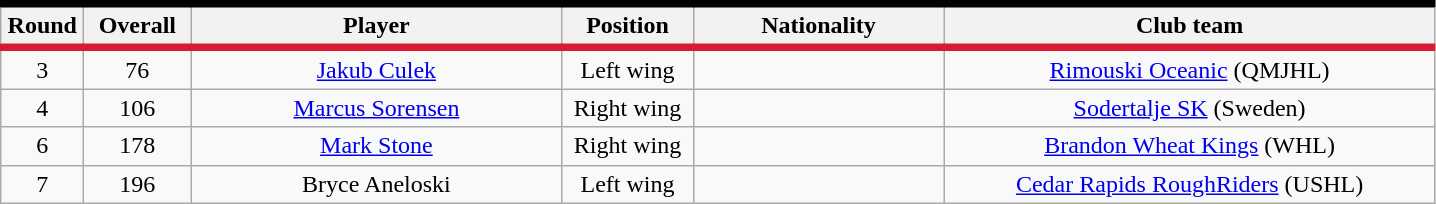<table class="wikitable sortable" style="text-align:center">
<tr style= "background:#FFFFFF; border-top:#010101 5px solid; border-bottom:#DA1A32 5px solid;">
<th style="width:3em">Round</th>
<th style="width:4em">Overall</th>
<th style="width:15em">Player</th>
<th style="width:5em">Position</th>
<th style="width:10em">Nationality</th>
<th style="width:20em">Club team</th>
</tr>
<tr>
<td>3</td>
<td>76</td>
<td><a href='#'>Jakub Culek</a></td>
<td>Left wing</td>
<td></td>
<td><a href='#'>Rimouski Oceanic</a> (QMJHL)</td>
</tr>
<tr>
<td>4</td>
<td>106</td>
<td><a href='#'>Marcus Sorensen</a></td>
<td>Right wing</td>
<td></td>
<td><a href='#'>Sodertalje SK</a> (Sweden)</td>
</tr>
<tr>
<td>6</td>
<td>178 <br></td>
<td><a href='#'>Mark Stone</a></td>
<td>Right wing</td>
<td></td>
<td><a href='#'>Brandon Wheat Kings</a> (WHL)</td>
</tr>
<tr>
<td>7</td>
<td>196</td>
<td>Bryce Aneloski</td>
<td>Left wing</td>
<td></td>
<td><a href='#'>Cedar Rapids RoughRiders</a> (USHL)</td>
</tr>
</table>
